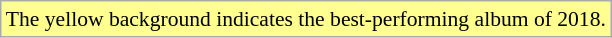<table class="wikitable" style="font-size:90%;">
<tr>
<td style="background-color:#FFFF90">The yellow background indicates the best-performing album of 2018.</td>
</tr>
</table>
